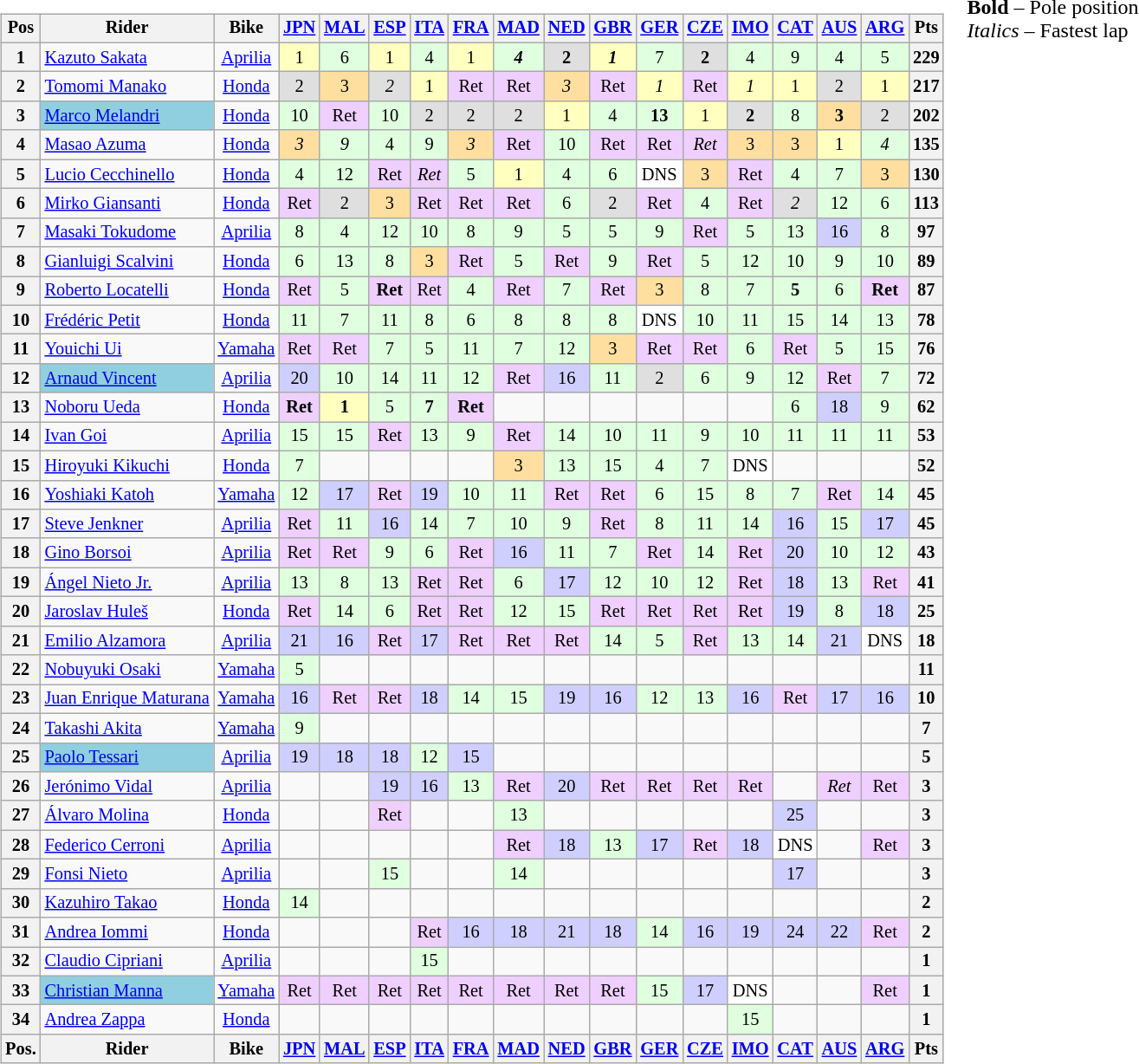<table>
<tr>
<td><br><table class="wikitable" style="font-size: 85%; text-align:center">
<tr valign="top">
<th valign="middle">Pos</th>
<th valign="middle">Rider</th>
<th valign="middle">Bike</th>
<th><a href='#'>JPN</a><br></th>
<th><a href='#'>MAL</a><br></th>
<th><a href='#'>ESP</a><br></th>
<th><a href='#'>ITA</a><br></th>
<th><a href='#'>FRA</a><br></th>
<th><a href='#'>MAD</a><br></th>
<th><a href='#'>NED</a><br></th>
<th><a href='#'>GBR</a><br></th>
<th><a href='#'>GER</a><br></th>
<th><a href='#'>CZE</a><br></th>
<th><a href='#'>IMO</a><br></th>
<th><a href='#'>CAT</a><br></th>
<th><a href='#'>AUS</a><br></th>
<th><a href='#'>ARG</a><br></th>
<th valign="middle">Pts</th>
</tr>
<tr>
<th>1</th>
<td align="left"> <a href='#'>Kazuto Sakata</a></td>
<td><a href='#'>Aprilia</a></td>
<td style="background:#ffffbf;">1</td>
<td style="background:#dfffdf;">6</td>
<td style="background:#ffffbf;">1</td>
<td style="background:#dfffdf;">4</td>
<td style="background:#ffffbf;">1</td>
<td style="background:#dfffdf;"><strong><em>4</em></strong></td>
<td style="background:#dfdfdf;"><strong>2</strong></td>
<td style="background:#ffffbf;"><strong><em>1</em></strong></td>
<td style="background:#dfffdf;">7</td>
<td style="background:#dfdfdf;"><strong>2</strong></td>
<td style="background:#dfffdf;">4</td>
<td style="background:#dfffdf;">9</td>
<td style="background:#dfffdf;">4</td>
<td style="background:#dfffdf;">5</td>
<th>229</th>
</tr>
<tr>
<th>2</th>
<td align="left"> <a href='#'>Tomomi Manako</a></td>
<td><a href='#'>Honda</a></td>
<td style="background:#dfdfdf;">2</td>
<td style="background:#ffdf9f;">3</td>
<td style="background:#dfdfdf;"><em>2</em></td>
<td style="background:#ffffbf;">1</td>
<td style="background:#efcfff;">Ret</td>
<td style="background:#efcfff;">Ret</td>
<td style="background:#ffdf9f;"><em>3</em></td>
<td style="background:#efcfff;">Ret</td>
<td style="background:#ffffbf;"><em>1</em></td>
<td style="background:#efcfff;">Ret</td>
<td style="background:#ffffbf;"><em>1</em></td>
<td style="background:#ffffbf;">1</td>
<td style="background:#dfdfdf;">2</td>
<td style="background:#ffffbf;">1</td>
<th>217</th>
</tr>
<tr>
<th>3</th>
<td style="background:#8fcfdf;" align="left"> <a href='#'>Marco Melandri</a></td>
<td><a href='#'>Honda</a></td>
<td style="background:#dfffdf;">10</td>
<td style="background:#efcfff;">Ret</td>
<td style="background:#dfffdf;">10</td>
<td style="background:#dfdfdf;">2</td>
<td style="background:#dfdfdf;">2</td>
<td style="background:#dfdfdf;">2</td>
<td style="background:#ffffbf;">1</td>
<td style="background:#dfffdf;">4</td>
<td style="background:#dfffdf;"><strong>13</strong></td>
<td style="background:#ffffbf;">1</td>
<td style="background:#dfdfdf;"><strong>2</strong></td>
<td style="background:#dfffdf;">8</td>
<td style="background:#ffdf9f;"><strong>3</strong></td>
<td style="background:#dfdfdf;">2</td>
<th>202</th>
</tr>
<tr>
<th>4</th>
<td align="left"> <a href='#'>Masao Azuma</a></td>
<td><a href='#'>Honda</a></td>
<td style="background:#ffdf9f;"><em>3</em></td>
<td style="background:#dfffdf;"><em>9</em></td>
<td style="background:#dfffdf;">4</td>
<td style="background:#dfffdf;">9</td>
<td style="background:#ffdf9f;"><em>3</em></td>
<td style="background:#efcfff;">Ret</td>
<td style="background:#dfffdf;">10</td>
<td style="background:#efcfff;">Ret</td>
<td style="background:#efcfff;">Ret</td>
<td style="background:#efcfff;"><em>Ret</em></td>
<td style="background:#ffdf9f;">3</td>
<td style="background:#ffdf9f;">3</td>
<td style="background:#ffffbf;">1</td>
<td style="background:#dfffdf;"><em>4</em></td>
<th>135</th>
</tr>
<tr>
<th>5</th>
<td align="left"> <a href='#'>Lucio Cecchinello</a></td>
<td><a href='#'>Honda</a></td>
<td style="background:#dfffdf;">4</td>
<td style="background:#dfffdf;">12</td>
<td style="background:#efcfff;">Ret</td>
<td style="background:#efcfff;"><em>Ret</em></td>
<td style="background:#dfffdf;">5</td>
<td style="background:#ffffbf;">1</td>
<td style="background:#dfffdf;">4</td>
<td style="background:#dfffdf;">6</td>
<td style="background:#ffffff;">DNS</td>
<td style="background:#ffdf9f;">3</td>
<td style="background:#efcfff;">Ret</td>
<td style="background:#dfffdf;">4</td>
<td style="background:#dfffdf;">7</td>
<td style="background:#ffdf9f;">3</td>
<th>130</th>
</tr>
<tr>
<th>6</th>
<td align="left"> <a href='#'>Mirko Giansanti</a></td>
<td><a href='#'>Honda</a></td>
<td style="background:#efcfff;">Ret</td>
<td style="background:#dfdfdf;">2</td>
<td style="background:#ffdf9f;">3</td>
<td style="background:#efcfff;">Ret</td>
<td style="background:#efcfff;">Ret</td>
<td style="background:#efcfff;">Ret</td>
<td style="background:#dfffdf;">6</td>
<td style="background:#dfdfdf;">2</td>
<td style="background:#efcfff;">Ret</td>
<td style="background:#dfffdf;">4</td>
<td style="background:#efcfff;">Ret</td>
<td style="background:#dfdfdf;"><em>2</em></td>
<td style="background:#dfffdf;">12</td>
<td style="background:#dfffdf;">6</td>
<th>113</th>
</tr>
<tr>
<th>7</th>
<td align="left"> <a href='#'>Masaki Tokudome</a></td>
<td><a href='#'>Aprilia</a></td>
<td style="background:#dfffdf;">8</td>
<td style="background:#dfffdf;">4</td>
<td style="background:#dfffdf;">12</td>
<td style="background:#dfffdf;">10</td>
<td style="background:#dfffdf;">8</td>
<td style="background:#dfffdf;">9</td>
<td style="background:#dfffdf;">5</td>
<td style="background:#dfffdf;">5</td>
<td style="background:#dfffdf;">9</td>
<td style="background:#efcfff;">Ret</td>
<td style="background:#dfffdf;">5</td>
<td style="background:#dfffdf;">13</td>
<td style="background:#cfcfff;">16</td>
<td style="background:#dfffdf;">8</td>
<th>97</th>
</tr>
<tr>
<th>8</th>
<td align="left"> <a href='#'>Gianluigi Scalvini</a></td>
<td><a href='#'>Honda</a></td>
<td style="background:#dfffdf;">6</td>
<td style="background:#dfffdf;">13</td>
<td style="background:#dfffdf;">8</td>
<td style="background:#ffdf9f;">3</td>
<td style="background:#efcfff;">Ret</td>
<td style="background:#dfffdf;">5</td>
<td style="background:#efcfff;">Ret</td>
<td style="background:#dfffdf;">9</td>
<td style="background:#efcfff;">Ret</td>
<td style="background:#dfffdf;">5</td>
<td style="background:#dfffdf;">12</td>
<td style="background:#dfffdf;">10</td>
<td style="background:#dfffdf;">9</td>
<td style="background:#dfffdf;">10</td>
<th>89</th>
</tr>
<tr>
<th>9</th>
<td align="left"> <a href='#'>Roberto Locatelli</a></td>
<td><a href='#'>Honda</a></td>
<td style="background:#efcfff;">Ret</td>
<td style="background:#dfffdf;">5</td>
<td style="background:#efcfff;"><strong>Ret</strong></td>
<td style="background:#efcfff;">Ret</td>
<td style="background:#dfffdf;">4</td>
<td style="background:#efcfff;">Ret</td>
<td style="background:#dfffdf;">7</td>
<td style="background:#efcfff;">Ret</td>
<td style="background:#ffdf9f;">3</td>
<td style="background:#dfffdf;">8</td>
<td style="background:#dfffdf;">7</td>
<td style="background:#dfffdf;"><strong>5</strong></td>
<td style="background:#dfffdf;">6</td>
<td style="background:#efcfff;"><strong>Ret</strong></td>
<th>87</th>
</tr>
<tr>
<th>10</th>
<td align="left"> <a href='#'>Frédéric Petit</a></td>
<td><a href='#'>Honda</a></td>
<td style="background:#dfffdf;">11</td>
<td style="background:#dfffdf;">7</td>
<td style="background:#dfffdf;">11</td>
<td style="background:#dfffdf;">8</td>
<td style="background:#dfffdf;">6</td>
<td style="background:#dfffdf;">8</td>
<td style="background:#dfffdf;">8</td>
<td style="background:#dfffdf;">8</td>
<td style="background:#ffffff;">DNS</td>
<td style="background:#dfffdf;">10</td>
<td style="background:#dfffdf;">11</td>
<td style="background:#dfffdf;">15</td>
<td style="background:#dfffdf;">14</td>
<td style="background:#dfffdf;">13</td>
<th>78</th>
</tr>
<tr>
<th>11</th>
<td align="left"> <a href='#'>Youichi Ui</a></td>
<td><a href='#'>Yamaha</a></td>
<td style="background:#efcfff;">Ret</td>
<td style="background:#efcfff;">Ret</td>
<td style="background:#dfffdf;">7</td>
<td style="background:#dfffdf;">5</td>
<td style="background:#dfffdf;">11</td>
<td style="background:#dfffdf;">7</td>
<td style="background:#dfffdf;">12</td>
<td style="background:#ffdf9f;">3</td>
<td style="background:#efcfff;">Ret</td>
<td style="background:#efcfff;">Ret</td>
<td style="background:#dfffdf;">6</td>
<td style="background:#efcfff;">Ret</td>
<td style="background:#dfffdf;">5</td>
<td style="background:#dfffdf;">15</td>
<th>76</th>
</tr>
<tr>
<th>12</th>
<td style="background:#8fcfdf;" align="left"> <a href='#'>Arnaud Vincent</a></td>
<td><a href='#'>Aprilia</a></td>
<td style="background:#cfcfff;">20</td>
<td style="background:#dfffdf;">10</td>
<td style="background:#dfffdf;">14</td>
<td style="background:#dfffdf;">11</td>
<td style="background:#dfffdf;">12</td>
<td style="background:#efcfff;">Ret</td>
<td style="background:#cfcfff;">16</td>
<td style="background:#dfffdf;">11</td>
<td style="background:#dfdfdf;">2</td>
<td style="background:#dfffdf;">6</td>
<td style="background:#dfffdf;">9</td>
<td style="background:#dfffdf;">12</td>
<td style="background:#efcfff;">Ret</td>
<td style="background:#dfffdf;">7</td>
<th>72</th>
</tr>
<tr>
<th>13</th>
<td align="left"> <a href='#'>Noboru Ueda</a></td>
<td><a href='#'>Honda</a></td>
<td style="background:#efcfff;"><strong>Ret</strong></td>
<td style="background:#ffffbf;"><strong>1</strong></td>
<td style="background:#dfffdf;">5</td>
<td style="background:#dfffdf;"><strong>7</strong></td>
<td style="background:#efcfff;"><strong>Ret</strong></td>
<td></td>
<td></td>
<td></td>
<td></td>
<td></td>
<td></td>
<td style="background:#dfffdf;">6</td>
<td style="background:#cfcfff;">18</td>
<td style="background:#dfffdf;">9</td>
<th>62</th>
</tr>
<tr>
<th>14</th>
<td align="left"> <a href='#'>Ivan Goi</a></td>
<td><a href='#'>Aprilia</a></td>
<td style="background:#dfffdf;">15</td>
<td style="background:#dfffdf;">15</td>
<td style="background:#efcfff;">Ret</td>
<td style="background:#dfffdf;">13</td>
<td style="background:#dfffdf;">9</td>
<td style="background:#efcfff;">Ret</td>
<td style="background:#dfffdf;">14</td>
<td style="background:#dfffdf;">10</td>
<td style="background:#dfffdf;">11</td>
<td style="background:#dfffdf;">9</td>
<td style="background:#dfffdf;">10</td>
<td style="background:#dfffdf;">11</td>
<td style="background:#dfffdf;">11</td>
<td style="background:#dfffdf;">11</td>
<th>53</th>
</tr>
<tr>
<th>15</th>
<td align="left"> <a href='#'>Hiroyuki Kikuchi</a></td>
<td><a href='#'>Honda</a></td>
<td style="background:#dfffdf;">7</td>
<td></td>
<td></td>
<td></td>
<td></td>
<td style="background:#ffdf9f;">3</td>
<td style="background:#dfffdf;">13</td>
<td style="background:#dfffdf;">15</td>
<td style="background:#dfffdf;">4</td>
<td style="background:#dfffdf;">7</td>
<td style="background:#ffffff;">DNS</td>
<td></td>
<td></td>
<td></td>
<th>52</th>
</tr>
<tr>
<th>16</th>
<td align="left"> <a href='#'>Yoshiaki Katoh</a></td>
<td><a href='#'>Yamaha</a></td>
<td style="background:#dfffdf;">12</td>
<td style="background:#cfcfff;">17</td>
<td style="background:#efcfff;">Ret</td>
<td style="background:#cfcfff;">19</td>
<td style="background:#dfffdf;">10</td>
<td style="background:#dfffdf;">11</td>
<td style="background:#efcfff;">Ret</td>
<td style="background:#efcfff;">Ret</td>
<td style="background:#dfffdf;">6</td>
<td style="background:#dfffdf;">15</td>
<td style="background:#dfffdf;">8</td>
<td style="background:#dfffdf;">7</td>
<td style="background:#efcfff;">Ret</td>
<td style="background:#dfffdf;">14</td>
<th>45</th>
</tr>
<tr>
<th>17</th>
<td align="left"> <a href='#'>Steve Jenkner</a></td>
<td><a href='#'>Aprilia</a></td>
<td style="background:#efcfff;">Ret</td>
<td style="background:#dfffdf;">11</td>
<td style="background:#cfcfff;">16</td>
<td style="background:#dfffdf;">14</td>
<td style="background:#dfffdf;">7</td>
<td style="background:#dfffdf;">10</td>
<td style="background:#dfffdf;">9</td>
<td style="background:#efcfff;">Ret</td>
<td style="background:#dfffdf;">8</td>
<td style="background:#dfffdf;">11</td>
<td style="background:#dfffdf;">14</td>
<td style="background:#cfcfff;">16</td>
<td style="background:#dfffdf;">15</td>
<td style="background:#cfcfff;">17</td>
<th>45</th>
</tr>
<tr>
<th>18</th>
<td align="left"> <a href='#'>Gino Borsoi</a></td>
<td><a href='#'>Aprilia</a></td>
<td style="background:#efcfff;">Ret</td>
<td style="background:#efcfff;">Ret</td>
<td style="background:#dfffdf;">9</td>
<td style="background:#dfffdf;">6</td>
<td style="background:#efcfff;">Ret</td>
<td style="background:#cfcfff;">16</td>
<td style="background:#dfffdf;">11</td>
<td style="background:#dfffdf;">7</td>
<td style="background:#efcfff;">Ret</td>
<td style="background:#dfffdf;">14</td>
<td style="background:#efcfff;">Ret</td>
<td style="background:#cfcfff;">20</td>
<td style="background:#dfffdf;">10</td>
<td style="background:#dfffdf;">12</td>
<th>43</th>
</tr>
<tr>
<th>19</th>
<td align="left"> <a href='#'>Ángel Nieto Jr.</a></td>
<td><a href='#'>Aprilia</a></td>
<td style="background:#dfffdf;">13</td>
<td style="background:#dfffdf;">8</td>
<td style="background:#dfffdf;">13</td>
<td style="background:#efcfff;">Ret</td>
<td style="background:#efcfff;">Ret</td>
<td style="background:#dfffdf;">6</td>
<td style="background:#cfcfff;">17</td>
<td style="background:#dfffdf;">12</td>
<td style="background:#dfffdf;">10</td>
<td style="background:#dfffdf;">12</td>
<td style="background:#efcfff;">Ret</td>
<td style="background:#cfcfff;">18</td>
<td style="background:#dfffdf;">13</td>
<td style="background:#efcfff;">Ret</td>
<th>41</th>
</tr>
<tr>
<th>20</th>
<td align="left"> <a href='#'>Jaroslav Huleš</a></td>
<td><a href='#'>Honda</a></td>
<td style="background:#efcfff;">Ret</td>
<td style="background:#dfffdf;">14</td>
<td style="background:#dfffdf;">6</td>
<td style="background:#efcfff;">Ret</td>
<td style="background:#efcfff;">Ret</td>
<td style="background:#dfffdf;">12</td>
<td style="background:#dfffdf;">15</td>
<td style="background:#efcfff;">Ret</td>
<td style="background:#efcfff;">Ret</td>
<td style="background:#efcfff;">Ret</td>
<td style="background:#efcfff;">Ret</td>
<td style="background:#cfcfff;">19</td>
<td style="background:#dfffdf;">8</td>
<td style="background:#cfcfff;">18</td>
<th>25</th>
</tr>
<tr>
<th>21</th>
<td align="left"> <a href='#'>Emilio Alzamora</a></td>
<td><a href='#'>Aprilia</a></td>
<td style="background:#cfcfff;">21</td>
<td style="background:#cfcfff;">16</td>
<td style="background:#efcfff;">Ret</td>
<td style="background:#cfcfff;">17</td>
<td style="background:#efcfff;">Ret</td>
<td style="background:#efcfff;">Ret</td>
<td style="background:#efcfff;">Ret</td>
<td style="background:#dfffdf;">14</td>
<td style="background:#dfffdf;">5</td>
<td style="background:#efcfff;">Ret</td>
<td style="background:#dfffdf;">13</td>
<td style="background:#dfffdf;">14</td>
<td style="background:#cfcfff;">21</td>
<td style="background:#ffffff;">DNS</td>
<th>18</th>
</tr>
<tr>
<th>22</th>
<td align="left"> <a href='#'>Nobuyuki Osaki</a></td>
<td><a href='#'>Yamaha</a></td>
<td style="background:#dfffdf;">5</td>
<td></td>
<td></td>
<td></td>
<td></td>
<td></td>
<td></td>
<td></td>
<td></td>
<td></td>
<td></td>
<td></td>
<td></td>
<td></td>
<th>11</th>
</tr>
<tr>
<th>23</th>
<td align="left"> <a href='#'>Juan Enrique Maturana</a></td>
<td><a href='#'>Yamaha</a></td>
<td style="background:#cfcfff;">16</td>
<td style="background:#efcfff;">Ret</td>
<td style="background:#efcfff;">Ret</td>
<td style="background:#cfcfff;">18</td>
<td style="background:#dfffdf;">14</td>
<td style="background:#dfffdf;">15</td>
<td style="background:#cfcfff;">19</td>
<td style="background:#cfcfff;">16</td>
<td style="background:#dfffdf;">12</td>
<td style="background:#dfffdf;">13</td>
<td style="background:#cfcfff;">16</td>
<td style="background:#efcfff;">Ret</td>
<td style="background:#cfcfff;">17</td>
<td style="background:#cfcfff;">16</td>
<th>10</th>
</tr>
<tr>
<th>24</th>
<td align="left"> <a href='#'>Takashi Akita</a></td>
<td><a href='#'>Yamaha</a></td>
<td style="background:#dfffdf;">9</td>
<td></td>
<td></td>
<td></td>
<td></td>
<td></td>
<td></td>
<td></td>
<td></td>
<td></td>
<td></td>
<td></td>
<td></td>
<td></td>
<th>7</th>
</tr>
<tr>
<th>25</th>
<td style="background:#8fcfdf;" align="left"> <a href='#'>Paolo Tessari</a></td>
<td><a href='#'>Aprilia</a></td>
<td style="background:#cfcfff;">19</td>
<td style="background:#cfcfff;">18</td>
<td style="background:#cfcfff;">18</td>
<td style="background:#dfffdf;">12</td>
<td style="background:#cfcfff;">15</td>
<td></td>
<td></td>
<td></td>
<td></td>
<td></td>
<td></td>
<td></td>
<td></td>
<td></td>
<th>5</th>
</tr>
<tr>
<th>26</th>
<td align="left"> <a href='#'>Jerónimo Vidal</a></td>
<td><a href='#'>Aprilia</a></td>
<td></td>
<td></td>
<td style="background:#cfcfff;">19</td>
<td style="background:#cfcfff;">16</td>
<td style="background:#dfffdf;">13</td>
<td style="background:#efcfff;">Ret</td>
<td style="background:#cfcfff;">20</td>
<td style="background:#efcfff;">Ret</td>
<td style="background:#efcfff;">Ret</td>
<td style="background:#efcfff;">Ret</td>
<td style="background:#efcfff;">Ret</td>
<td></td>
<td style="background:#efcfff;"><em>Ret</em></td>
<td style="background:#efcfff;">Ret</td>
<th>3</th>
</tr>
<tr>
<th>27</th>
<td align="left"> <a href='#'>Álvaro Molina</a></td>
<td><a href='#'>Honda</a></td>
<td></td>
<td></td>
<td style="background:#efcfff;">Ret</td>
<td></td>
<td></td>
<td style="background:#dfffdf;">13</td>
<td></td>
<td></td>
<td></td>
<td></td>
<td></td>
<td style="background:#cfcfff;">25</td>
<td></td>
<td></td>
<th>3</th>
</tr>
<tr>
<th>28</th>
<td align="left"> <a href='#'>Federico Cerroni</a></td>
<td><a href='#'>Aprilia</a></td>
<td></td>
<td></td>
<td></td>
<td></td>
<td></td>
<td style="background:#efcfff;">Ret</td>
<td style="background:#cfcfff;">18</td>
<td style="background:#dfffdf;">13</td>
<td style="background:#cfcfff;">17</td>
<td style="background:#efcfff;">Ret</td>
<td style="background:#cfcfff;">18</td>
<td style="background:#ffffff;">DNS</td>
<td></td>
<td style="background:#efcfff;">Ret</td>
<th>3</th>
</tr>
<tr>
<th>29</th>
<td align="left"> <a href='#'>Fonsi Nieto</a></td>
<td><a href='#'>Aprilia</a></td>
<td></td>
<td></td>
<td style="background:#dfffdf;">15</td>
<td></td>
<td></td>
<td style="background:#dfffdf;">14</td>
<td></td>
<td></td>
<td></td>
<td></td>
<td></td>
<td style="background:#cfcfff;">17</td>
<td></td>
<td></td>
<th>3</th>
</tr>
<tr>
<th>30</th>
<td align="left"> <a href='#'>Kazuhiro Takao</a></td>
<td><a href='#'>Honda</a></td>
<td style="background:#dfffdf;">14</td>
<td></td>
<td></td>
<td></td>
<td></td>
<td></td>
<td></td>
<td></td>
<td></td>
<td></td>
<td></td>
<td></td>
<td></td>
<td></td>
<th>2</th>
</tr>
<tr>
<th>31</th>
<td align="left"> <a href='#'>Andrea Iommi</a></td>
<td><a href='#'>Honda</a></td>
<td></td>
<td></td>
<td></td>
<td style="background:#efcfff;">Ret</td>
<td style="background:#cfcfff;">16</td>
<td style="background:#cfcfff;">18</td>
<td style="background:#cfcfff;">21</td>
<td style="background:#cfcfff;">18</td>
<td style="background:#dfffdf;">14</td>
<td style="background:#cfcfff;">16</td>
<td style="background:#cfcfff;">19</td>
<td style="background:#cfcfff;">24</td>
<td style="background:#cfcfff;">22</td>
<td style="background:#efcfff;">Ret</td>
<th>2</th>
</tr>
<tr>
<th>32</th>
<td align="left"> <a href='#'>Claudio Cipriani</a></td>
<td><a href='#'>Aprilia</a></td>
<td></td>
<td></td>
<td></td>
<td style="background:#dfffdf;">15</td>
<td></td>
<td></td>
<td></td>
<td></td>
<td></td>
<td></td>
<td></td>
<td></td>
<td></td>
<td></td>
<th>1</th>
</tr>
<tr>
<th>33</th>
<td style="background:#8fcfdf;" align="left"> <a href='#'>Christian Manna</a></td>
<td><a href='#'>Yamaha</a></td>
<td style="background:#efcfff;">Ret</td>
<td style="background:#efcfff;">Ret</td>
<td style="background:#efcfff;">Ret</td>
<td style="background:#efcfff;">Ret</td>
<td style="background:#efcfff;">Ret</td>
<td style="background:#efcfff;">Ret</td>
<td style="background:#efcfff;">Ret</td>
<td style="background:#efcfff;">Ret</td>
<td style="background:#dfffdf;">15</td>
<td style="background:#cfcfff;">17</td>
<td style="background:#ffffff;">DNS</td>
<td></td>
<td></td>
<td style="background:#efcfff;">Ret</td>
<th>1</th>
</tr>
<tr>
<th>34</th>
<td align="left"> <a href='#'>Andrea Zappa</a></td>
<td><a href='#'>Honda</a></td>
<td></td>
<td></td>
<td></td>
<td></td>
<td></td>
<td></td>
<td></td>
<td></td>
<td></td>
<td></td>
<td style="background:#dfffdf;">15</td>
<td></td>
<td></td>
<td></td>
<th>1</th>
</tr>
<tr valign="top">
<th valign="middle">Pos.</th>
<th valign="middle">Rider</th>
<th valign="middle">Bike</th>
<th><a href='#'>JPN</a><br></th>
<th><a href='#'>MAL</a><br></th>
<th><a href='#'>ESP</a><br></th>
<th><a href='#'>ITA</a><br></th>
<th><a href='#'>FRA</a><br></th>
<th><a href='#'>MAD</a><br></th>
<th><a href='#'>NED</a><br></th>
<th><a href='#'>GBR</a><br></th>
<th><a href='#'>GER</a><br></th>
<th><a href='#'>CZE</a><br></th>
<th><a href='#'>IMO</a><br></th>
<th><a href='#'>CAT</a><br></th>
<th><a href='#'>AUS</a><br></th>
<th><a href='#'>ARG</a><br></th>
<th valign="middle">Pts</th>
</tr>
</table>
</td>
<td valign="top"><br>
<span><strong>Bold</strong> – Pole position<br><em>Italics</em> – Fastest lap</span></td>
</tr>
</table>
